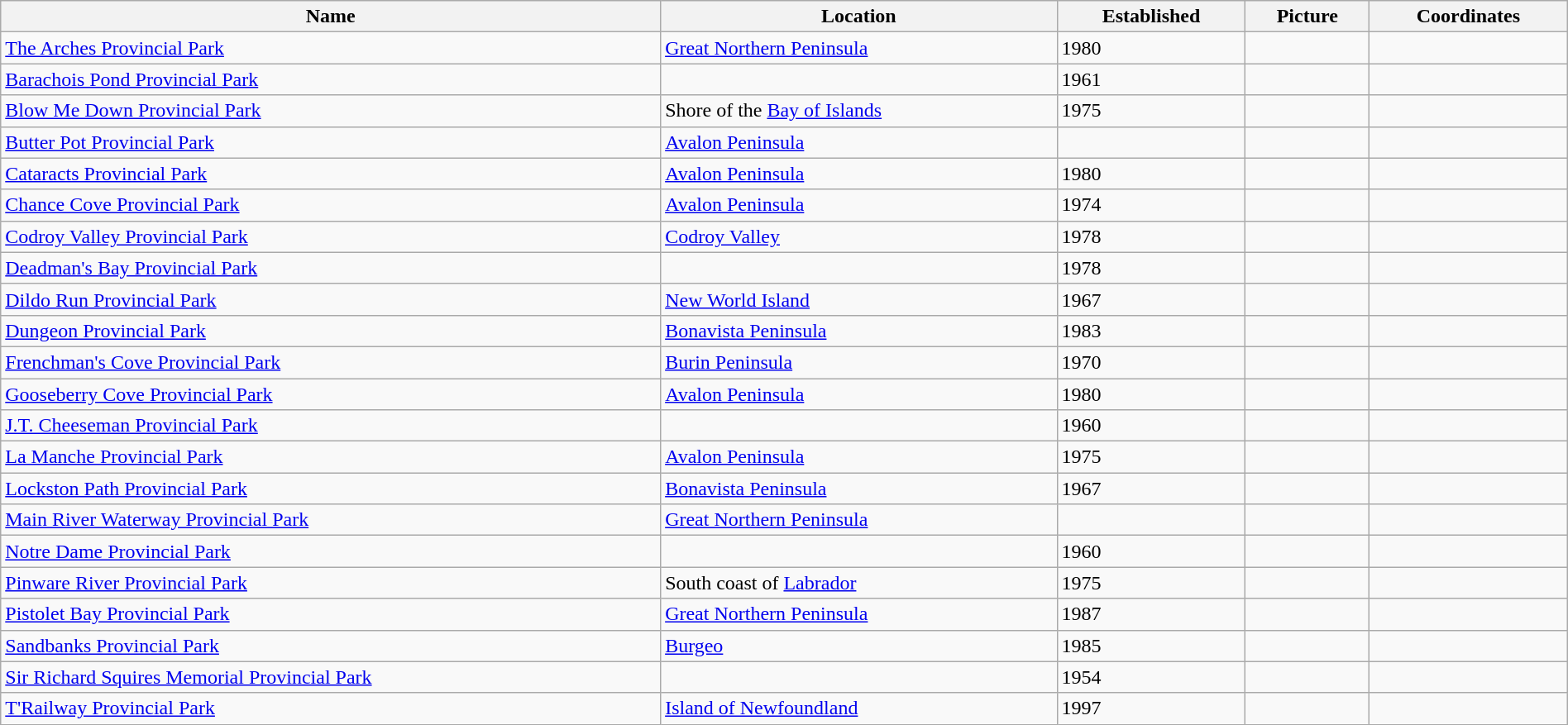<table class='wikitable sortable' style="width:100%">
<tr>
<th>Name</th>
<th>Location</th>
<th>Established</th>
<th>Picture</th>
<th>Coordinates</th>
</tr>
<tr>
<td><a href='#'>The Arches Provincial Park</a></td>
<td><a href='#'>Great Northern Peninsula</a></td>
<td>1980</td>
<td></td>
<td></td>
</tr>
<tr>
<td><a href='#'>Barachois Pond Provincial Park</a></td>
<td></td>
<td>1961</td>
<td></td>
<td></td>
</tr>
<tr>
<td><a href='#'>Blow Me Down Provincial Park</a></td>
<td>Shore of the <a href='#'>Bay of Islands</a></td>
<td>1975</td>
<td></td>
<td></td>
</tr>
<tr>
<td><a href='#'>Butter Pot Provincial Park</a></td>
<td><a href='#'>Avalon Peninsula</a></td>
<td></td>
<td></td>
<td></td>
</tr>
<tr>
<td><a href='#'>Cataracts Provincial Park</a></td>
<td><a href='#'>Avalon Peninsula</a></td>
<td>1980</td>
<td></td>
<td></td>
</tr>
<tr>
<td><a href='#'>Chance Cove Provincial Park</a></td>
<td><a href='#'>Avalon Peninsula</a></td>
<td>1974</td>
<td></td>
<td></td>
</tr>
<tr>
<td><a href='#'>Codroy Valley Provincial Park</a></td>
<td><a href='#'>Codroy Valley</a></td>
<td>1978</td>
<td></td>
<td></td>
</tr>
<tr>
<td><a href='#'>Deadman's Bay Provincial Park</a></td>
<td></td>
<td>1978</td>
<td></td>
<td></td>
</tr>
<tr>
<td><a href='#'>Dildo Run Provincial Park</a></td>
<td><a href='#'>New World Island</a></td>
<td>1967</td>
<td></td>
<td></td>
</tr>
<tr>
<td><a href='#'>Dungeon Provincial Park</a></td>
<td><a href='#'>Bonavista Peninsula</a></td>
<td>1983</td>
<td></td>
<td></td>
</tr>
<tr>
<td><a href='#'>Frenchman's Cove Provincial Park</a></td>
<td><a href='#'>Burin Peninsula</a></td>
<td>1970</td>
<td></td>
<td></td>
</tr>
<tr>
<td><a href='#'>Gooseberry Cove Provincial Park</a></td>
<td><a href='#'>Avalon Peninsula</a></td>
<td>1980</td>
<td></td>
<td></td>
</tr>
<tr>
<td><a href='#'>J.T. Cheeseman Provincial Park</a></td>
<td></td>
<td>1960</td>
<td></td>
<td></td>
</tr>
<tr>
<td><a href='#'>La Manche Provincial Park</a></td>
<td><a href='#'>Avalon Peninsula</a></td>
<td>1975</td>
<td></td>
<td></td>
</tr>
<tr>
<td><a href='#'>Lockston Path Provincial Park</a></td>
<td><a href='#'>Bonavista Peninsula</a></td>
<td>1967</td>
<td></td>
<td></td>
</tr>
<tr>
<td><a href='#'>Main River Waterway Provincial Park</a></td>
<td><a href='#'>Great Northern Peninsula</a></td>
<td></td>
<td></td>
<td></td>
</tr>
<tr>
<td><a href='#'>Notre Dame Provincial Park</a></td>
<td></td>
<td>1960</td>
<td></td>
<td></td>
</tr>
<tr>
<td><a href='#'>Pinware River Provincial Park</a></td>
<td>South coast of <a href='#'>Labrador</a></td>
<td>1975</td>
<td></td>
<td></td>
</tr>
<tr>
<td><a href='#'>Pistolet Bay Provincial Park</a></td>
<td><a href='#'>Great Northern Peninsula</a></td>
<td>1987</td>
<td></td>
<td></td>
</tr>
<tr>
<td><a href='#'>Sandbanks Provincial Park</a></td>
<td><a href='#'>Burgeo</a></td>
<td>1985</td>
<td></td>
<td></td>
</tr>
<tr>
<td><a href='#'>Sir Richard Squires Memorial Provincial Park</a></td>
<td></td>
<td>1954</td>
<td></td>
<td></td>
</tr>
<tr>
<td><a href='#'>T'Railway Provincial Park</a></td>
<td><a href='#'>Island of Newfoundland</a></td>
<td>1997</td>
<td></td>
<td></td>
</tr>
</table>
